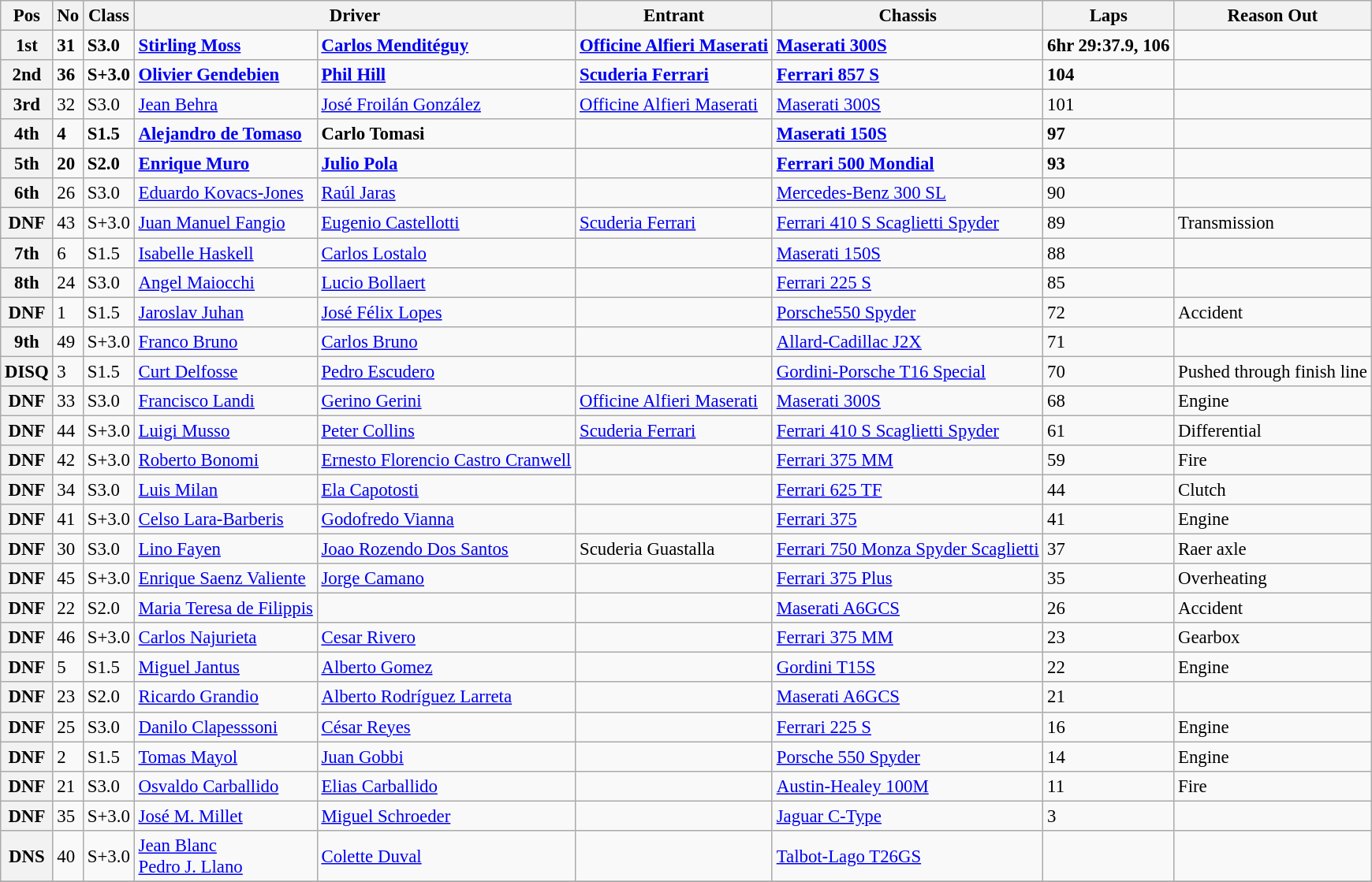<table class="wikitable" style="font-size: 95%;">
<tr>
<th>Pos</th>
<th>No</th>
<th>Class</th>
<th colspan=2>Driver</th>
<th>Entrant</th>
<th>Chassis</th>
<th>Laps</th>
<th>Reason Out</th>
</tr>
<tr>
<th><strong>1st</strong></th>
<td><strong>31</strong></td>
<td><strong>S3.0</strong></td>
<td> <strong><a href='#'>Stirling Moss</a></strong></td>
<td> <strong><a href='#'>Carlos Menditéguy</a></strong></td>
<td><strong><a href='#'>Officine Alfieri Maserati</a></strong></td>
<td><strong><a href='#'>Maserati 300S</a></strong></td>
<td><strong>6hr 29:37.9, 106</strong></td>
<td></td>
</tr>
<tr>
<th><strong>2nd</strong></th>
<td><strong>36</strong></td>
<td><strong>S+3.0</strong></td>
<td> <strong><a href='#'>Olivier Gendebien</a></strong></td>
<td> <strong><a href='#'>Phil Hill</a></strong></td>
<td><strong><a href='#'>Scuderia Ferrari</a></strong></td>
<td><strong><a href='#'>Ferrari 857 S</a></strong></td>
<td><strong>104</strong></td>
<td></td>
</tr>
<tr>
<th>3rd</th>
<td>32</td>
<td>S3.0</td>
<td> <a href='#'>Jean Behra</a></td>
<td> <a href='#'>José Froilán González</a></td>
<td><a href='#'>Officine Alfieri Maserati</a></td>
<td><a href='#'>Maserati 300S</a></td>
<td>101</td>
<td></td>
</tr>
<tr>
<th><strong>4th</strong></th>
<td><strong>4</strong></td>
<td><strong>S1.5</strong></td>
<td> <strong><a href='#'>Alejandro de Tomaso</a></strong></td>
<td> <strong>Carlo Tomasi</strong></td>
<td></td>
<td><strong><a href='#'>Maserati 150S</a></strong></td>
<td><strong>97</strong></td>
<td></td>
</tr>
<tr>
<th><strong>5th</strong></th>
<td><strong>20</strong></td>
<td><strong>S2.0</strong></td>
<td> <strong><a href='#'>Enrique Muro</a></strong></td>
<td> <strong><a href='#'>Julio Pola</a></strong></td>
<td></td>
<td><strong><a href='#'>Ferrari 500 Mondial</a></strong></td>
<td><strong>93</strong></td>
<td></td>
</tr>
<tr>
<th>6th</th>
<td>26</td>
<td>S3.0</td>
<td> <a href='#'>Eduardo Kovacs-Jones</a></td>
<td> <a href='#'>Raúl Jaras</a></td>
<td></td>
<td><a href='#'>Mercedes-Benz 300 SL</a></td>
<td>90</td>
<td></td>
</tr>
<tr>
<th>DNF</th>
<td>43</td>
<td>S+3.0</td>
<td> <a href='#'>Juan Manuel Fangio</a></td>
<td> <a href='#'>Eugenio Castellotti</a></td>
<td><a href='#'>Scuderia Ferrari</a></td>
<td><a href='#'>Ferrari 410 S Scaglietti Spyder</a></td>
<td>89</td>
<td>Transmission</td>
</tr>
<tr>
<th>7th</th>
<td>6</td>
<td>S1.5</td>
<td> <a href='#'>Isabelle Haskell</a></td>
<td> <a href='#'>Carlos Lostalo</a></td>
<td></td>
<td><a href='#'>Maserati 150S</a></td>
<td>88</td>
<td></td>
</tr>
<tr>
<th>8th</th>
<td>24</td>
<td>S3.0</td>
<td> <a href='#'>Angel Maiocchi</a></td>
<td> <a href='#'>Lucio Bollaert</a></td>
<td></td>
<td><a href='#'>Ferrari 225 S</a></td>
<td>85</td>
<td></td>
</tr>
<tr>
<th>DNF</th>
<td>1</td>
<td>S1.5</td>
<td> <a href='#'>Jaroslav Juhan</a></td>
<td> <a href='#'>José Félix Lopes</a></td>
<td></td>
<td><a href='#'>Porsche550 Spyder</a></td>
<td>72</td>
<td>Accident</td>
</tr>
<tr>
<th>9th</th>
<td>49</td>
<td>S+3.0</td>
<td> <a href='#'>Franco Bruno</a></td>
<td> <a href='#'>Carlos Bruno</a></td>
<td></td>
<td><a href='#'>Allard-Cadillac J2X</a></td>
<td>71</td>
<td></td>
</tr>
<tr>
<th>DISQ</th>
<td>3</td>
<td>S1.5</td>
<td> <a href='#'>Curt Delfosse</a></td>
<td> <a href='#'>Pedro Escudero</a></td>
<td></td>
<td><a href='#'>Gordini-Porsche T16 Special</a></td>
<td>70</td>
<td>Pushed through finish line</td>
</tr>
<tr>
<th>DNF</th>
<td>33</td>
<td>S3.0</td>
<td> <a href='#'>Francisco Landi</a></td>
<td> <a href='#'>Gerino Gerini</a></td>
<td><a href='#'>Officine Alfieri Maserati</a></td>
<td><a href='#'>Maserati 300S</a></td>
<td>68</td>
<td>Engine</td>
</tr>
<tr>
<th>DNF</th>
<td>44</td>
<td>S+3.0</td>
<td> <a href='#'>Luigi Musso</a></td>
<td> <a href='#'>Peter Collins</a></td>
<td><a href='#'>Scuderia Ferrari</a></td>
<td><a href='#'>Ferrari 410 S Scaglietti Spyder</a></td>
<td>61</td>
<td>Differential</td>
</tr>
<tr>
<th>DNF</th>
<td>42</td>
<td>S+3.0</td>
<td> <a href='#'>Roberto Bonomi</a></td>
<td> <a href='#'>Ernesto Florencio Castro Cranwell</a></td>
<td></td>
<td><a href='#'>Ferrari 375 MM</a></td>
<td>59</td>
<td>Fire</td>
</tr>
<tr>
<th>DNF</th>
<td>34</td>
<td>S3.0</td>
<td> <a href='#'>Luis Milan</a></td>
<td> <a href='#'>Ela Capotosti</a></td>
<td></td>
<td><a href='#'>Ferrari 625 TF</a></td>
<td>44</td>
<td>Clutch</td>
</tr>
<tr>
<th>DNF</th>
<td>41</td>
<td>S+3.0</td>
<td> <a href='#'>Celso Lara-Barberis</a></td>
<td> <a href='#'>Godofredo Vianna</a></td>
<td></td>
<td><a href='#'>Ferrari 375</a></td>
<td>41</td>
<td>Engine</td>
</tr>
<tr>
<th>DNF</th>
<td>30</td>
<td>S3.0</td>
<td> <a href='#'>Lino Fayen</a></td>
<td> <a href='#'>Joao Rozendo Dos Santos</a></td>
<td>Scuderia Guastalla</td>
<td><a href='#'>Ferrari 750 Monza Spyder Scaglietti</a></td>
<td>37</td>
<td>Raer axle</td>
</tr>
<tr>
<th>DNF</th>
<td>45</td>
<td>S+3.0</td>
<td> <a href='#'>Enrique Saenz Valiente</a></td>
<td> <a href='#'>Jorge Camano</a></td>
<td></td>
<td><a href='#'>Ferrari 375 Plus</a></td>
<td>35</td>
<td>Overheating</td>
</tr>
<tr>
<th>DNF</th>
<td>22</td>
<td>S2.0</td>
<td> <a href='#'>Maria Teresa de Filippis</a></td>
<td></td>
<td></td>
<td><a href='#'>Maserati A6GCS</a></td>
<td>26</td>
<td>Accident</td>
</tr>
<tr>
<th>DNF</th>
<td>46</td>
<td>S+3.0</td>
<td> <a href='#'>Carlos Najurieta</a></td>
<td> <a href='#'>Cesar Rivero</a></td>
<td></td>
<td><a href='#'>Ferrari 375 MM</a></td>
<td>23</td>
<td>Gearbox</td>
</tr>
<tr>
<th>DNF</th>
<td>5</td>
<td>S1.5</td>
<td> <a href='#'>Miguel Jantus</a></td>
<td> <a href='#'>Alberto Gomez</a></td>
<td></td>
<td><a href='#'>Gordini T15S</a></td>
<td>22</td>
<td>Engine</td>
</tr>
<tr>
<th>DNF</th>
<td>23</td>
<td>S2.0</td>
<td> <a href='#'>Ricardo Grandio</a></td>
<td> <a href='#'>Alberto Rodríguez Larreta</a></td>
<td></td>
<td><a href='#'>Maserati A6GCS</a></td>
<td>21</td>
<td></td>
</tr>
<tr>
<th>DNF</th>
<td>25</td>
<td>S3.0</td>
<td> <a href='#'>Danilo Clapesssoni</a></td>
<td> <a href='#'>César Reyes</a></td>
<td></td>
<td><a href='#'>Ferrari 225 S</a></td>
<td>16</td>
<td>Engine</td>
</tr>
<tr>
<th>DNF</th>
<td>2</td>
<td>S1.5</td>
<td> <a href='#'>Tomas Mayol</a></td>
<td> <a href='#'>Juan Gobbi</a></td>
<td></td>
<td><a href='#'>Porsche 550 Spyder</a></td>
<td>14</td>
<td>Engine</td>
</tr>
<tr>
<th>DNF</th>
<td>21</td>
<td>S3.0</td>
<td> <a href='#'>Osvaldo Carballido</a></td>
<td> <a href='#'>Elias Carballido</a></td>
<td></td>
<td><a href='#'>Austin-Healey 100M</a></td>
<td>11</td>
<td>Fire</td>
</tr>
<tr>
<th>DNF</th>
<td>35</td>
<td>S+3.0</td>
<td> <a href='#'>José M. Millet</a></td>
<td> <a href='#'>Miguel Schroeder</a></td>
<td></td>
<td><a href='#'>Jaguar C-Type</a></td>
<td>3</td>
<td></td>
</tr>
<tr>
<th>DNS</th>
<td>40</td>
<td>S+3.0</td>
<td> <a href='#'>Jean Blanc</a><br> <a href='#'>Pedro J. Llano</a></td>
<td> <a href='#'>Colette Duval</a></td>
<td></td>
<td><a href='#'>Talbot-Lago T26GS</a></td>
<td></td>
<td></td>
</tr>
<tr>
</tr>
</table>
